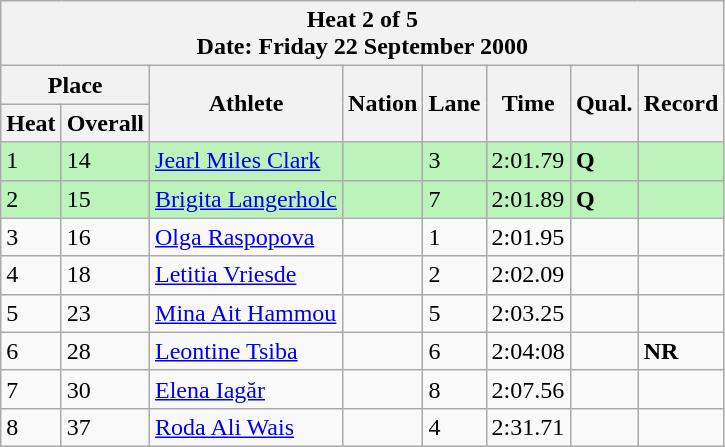<table class="wikitable sortable">
<tr>
<th colspan=9>Heat 2 of 5 <br> Date: Friday 22 September 2000 <br></th>
</tr>
<tr>
<th colspan=2>Place</th>
<th rowspan=2>Athlete</th>
<th rowspan=2>Nation</th>
<th rowspan=2>Lane</th>
<th rowspan=2>Time</th>
<th rowspan=2>Qual.</th>
<th rowspan=2>Record</th>
</tr>
<tr>
<th>Heat</th>
<th>Overall</th>
</tr>
<tr bgcolor = "bbf3bb">
<td>1</td>
<td>14</td>
<td align="left"><a href='#'>Jearl Miles Clark</a></td>
<td align="left"></td>
<td>3</td>
<td>2:01.79</td>
<td><strong>Q </strong></td>
<td></td>
</tr>
<tr bgcolor = "bbf3bb">
<td>2</td>
<td>15</td>
<td align="left"><a href='#'>Brigita Langerholc</a></td>
<td align="left"></td>
<td>7</td>
<td>2:01.89</td>
<td><strong>Q</strong></td>
<td></td>
</tr>
<tr>
<td>3</td>
<td>16</td>
<td align="left"><a href='#'>Olga Raspopova</a></td>
<td align="left"></td>
<td>1</td>
<td>2:01.95</td>
<td></td>
<td></td>
</tr>
<tr>
<td>4</td>
<td>18</td>
<td align="left"><a href='#'>Letitia Vriesde</a></td>
<td align="left"></td>
<td>2</td>
<td>2:02.09</td>
<td></td>
<td></td>
</tr>
<tr>
<td>5</td>
<td>23</td>
<td align="left"><a href='#'>Mina Ait Hammou</a></td>
<td align="left"></td>
<td>5</td>
<td>2:03.25</td>
<td></td>
<td></td>
</tr>
<tr>
<td>6</td>
<td>28</td>
<td align="left"><a href='#'>Leontine Tsiba</a></td>
<td align="left"></td>
<td>6</td>
<td>2:04:08</td>
<td></td>
<td><strong>NR</strong></td>
</tr>
<tr>
<td>7</td>
<td>30</td>
<td align="left"><a href='#'>Elena Iagăr</a></td>
<td align="left"></td>
<td>8</td>
<td>2:07.56</td>
<td></td>
<td></td>
</tr>
<tr>
<td>8</td>
<td>37</td>
<td align="left"><a href='#'>Roda Ali Wais</a></td>
<td align="left"></td>
<td>4</td>
<td>2:31.71</td>
<td></td>
<td></td>
</tr>
</table>
